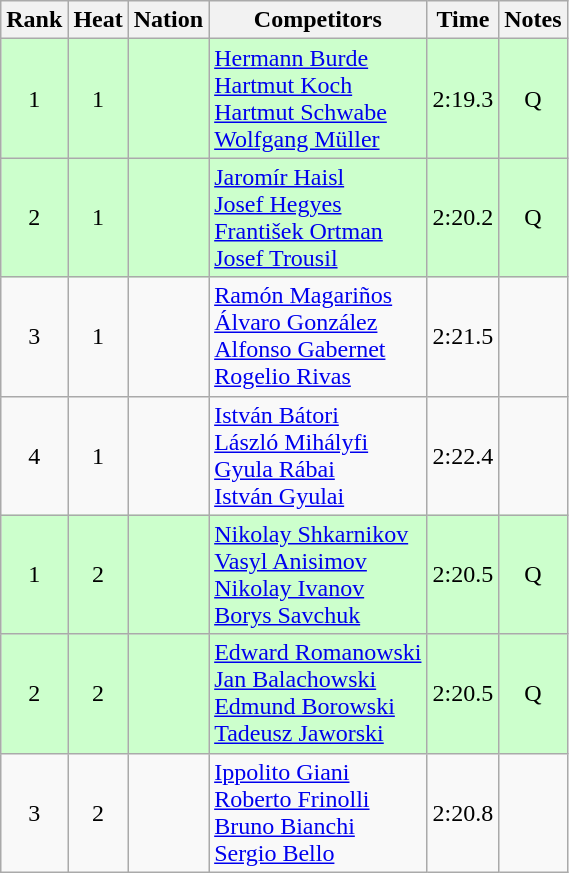<table class="wikitable sortable" style="text-align:center">
<tr>
<th>Rank</th>
<th>Heat</th>
<th>Nation</th>
<th>Competitors</th>
<th>Time</th>
<th>Notes</th>
</tr>
<tr bgcolor=ccffcc>
<td>1</td>
<td>1</td>
<td align=left></td>
<td align=left><a href='#'>Hermann Burde</a><br><a href='#'>Hartmut Koch</a><br><a href='#'>Hartmut Schwabe</a><br><a href='#'>Wolfgang Müller</a></td>
<td>2:19.3</td>
<td>Q</td>
</tr>
<tr bgcolor=ccffcc>
<td>2</td>
<td>1</td>
<td align=left></td>
<td align=left><a href='#'>Jaromír Haisl</a><br><a href='#'>Josef Hegyes</a><br><a href='#'>František Ortman</a><br><a href='#'>Josef Trousil</a></td>
<td>2:20.2</td>
<td>Q</td>
</tr>
<tr>
<td>3</td>
<td>1</td>
<td align=left></td>
<td align=left><a href='#'>Ramón Magariños</a><br><a href='#'>Álvaro González</a><br><a href='#'>Alfonso Gabernet</a><br><a href='#'>Rogelio Rivas</a></td>
<td>2:21.5</td>
<td></td>
</tr>
<tr>
<td>4</td>
<td>1</td>
<td align=left></td>
<td align=left><a href='#'>István Bátori</a><br><a href='#'>László Mihályfi</a><br><a href='#'>Gyula Rábai</a><br><a href='#'>István Gyulai</a></td>
<td>2:22.4</td>
<td></td>
</tr>
<tr bgcolor=ccffcc>
<td>1</td>
<td>2</td>
<td align=left></td>
<td align=left><a href='#'>Nikolay Shkarnikov</a><br><a href='#'>Vasyl Anisimov</a><br><a href='#'>Nikolay Ivanov</a><br><a href='#'>Borys Savchuk</a></td>
<td>2:20.5</td>
<td>Q</td>
</tr>
<tr bgcolor=ccffcc>
<td>2</td>
<td>2</td>
<td align=left></td>
<td align=left><a href='#'>Edward Romanowski</a><br><a href='#'>Jan Balachowski</a><br><a href='#'>Edmund Borowski</a><br><a href='#'>Tadeusz Jaworski</a></td>
<td>2:20.5</td>
<td>Q</td>
</tr>
<tr>
<td>3</td>
<td>2</td>
<td align=left></td>
<td align=left><a href='#'>Ippolito Giani</a><br><a href='#'>Roberto Frinolli</a><br><a href='#'>Bruno Bianchi</a><br><a href='#'>Sergio Bello</a></td>
<td>2:20.8</td>
<td></td>
</tr>
</table>
